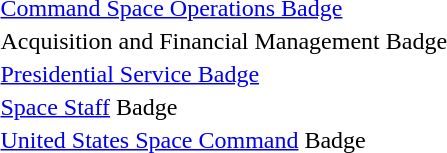<table>
<tr>
<td></td>
<td><a href='#'>Command Space Operations Badge</a></td>
</tr>
<tr>
<td></td>
<td>Acquisition and Financial Management Badge</td>
</tr>
<tr>
<td></td>
<td><a href='#'>Presidential Service Badge</a></td>
</tr>
<tr>
<td></td>
<td><a href='#'>Space Staff</a> Badge</td>
</tr>
<tr>
<td></td>
<td><a href='#'>United States Space Command</a> Badge</td>
</tr>
</table>
